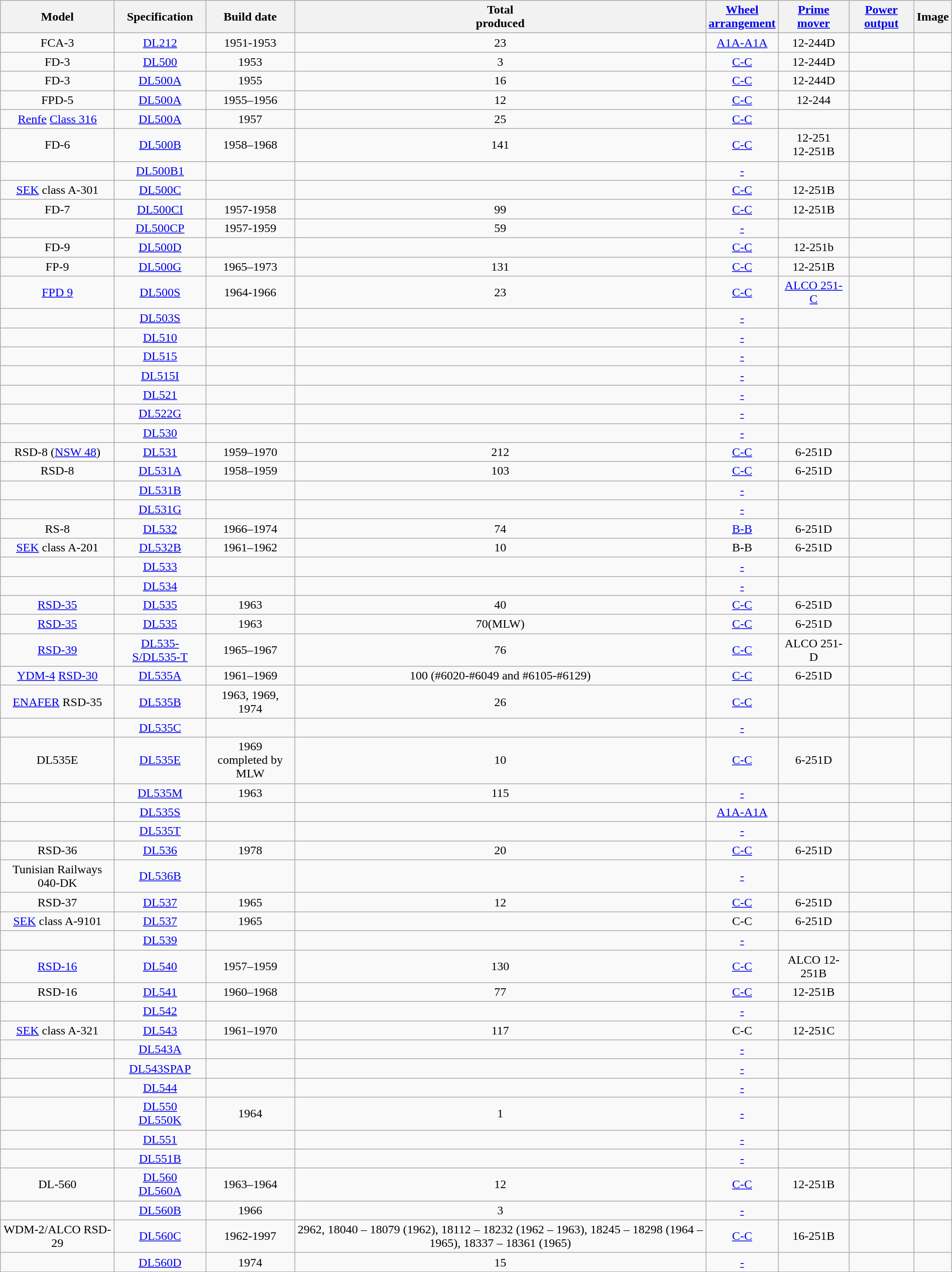<table class="wikitable sortable" style="width: 100%">
<tr>
<th>Model</th>
<th>Specification</th>
<th>Build date</th>
<th>Total<br>produced</th>
<th><a href='#'>Wheel<br>arrangement</a></th>
<th><a href='#'>Prime mover</a></th>
<th><a href='#'>Power output</a></th>
<th class="unsortable">Image</th>
</tr>
<tr style=text-align:center>
<td>FCA-3</td>
<td><a href='#'>DL212</a></td>
<td>1951-1953</td>
<td>23</td>
<td><a href='#'>A1A-A1A</a></td>
<td>12-244D</td>
<td></td>
<td></td>
</tr>
<tr style=text-align:center>
<td>FD-3</td>
<td><a href='#'>DL500</a></td>
<td>1953</td>
<td>3</td>
<td><a href='#'>C-C</a></td>
<td>12-244D</td>
<td></td>
<td></td>
</tr>
<tr style=text-align:center>
<td>FD-3</td>
<td><a href='#'>DL500A</a></td>
<td>1955</td>
<td>16</td>
<td><a href='#'>C-C</a></td>
<td>12-244D</td>
<td></td>
<td></td>
</tr>
<tr style=text-align:center>
<td>FPD-5</td>
<td><a href='#'>DL500A</a></td>
<td>1955–1956</td>
<td>12</td>
<td><a href='#'>C-C</a></td>
<td>12-244</td>
<td></td>
<td></td>
</tr>
<tr style=text-align:center>
<td><a href='#'>Renfe</a> <a href='#'>Class 316</a></td>
<td><a href='#'>DL500A</a></td>
<td>1957</td>
<td>25</td>
<td><a href='#'>C-C</a></td>
<td></td>
<td></td>
<td></td>
</tr>
<tr style=text-align:center>
<td>FD-6</td>
<td><a href='#'>DL500B</a></td>
<td>1958–1968</td>
<td>141</td>
<td><a href='#'>C-C</a></td>
<td>12-251<br>12-251B</td>
<td><br></td>
<td></td>
</tr>
<tr style=text-align:center>
<td></td>
<td><a href='#'>DL500B1</a></td>
<td></td>
<td></td>
<td><a href='#'>-</a></td>
<td></td>
<td></td>
<td></td>
</tr>
<tr style=text-align:center>
<td><a href='#'>SEK</a> class A-301</td>
<td><a href='#'>DL500C</a></td>
<td></td>
<td></td>
<td><a href='#'>C-C</a></td>
<td>12-251B</td>
<td></td>
<td></td>
</tr>
<tr style=text-align:center>
<td>FD-7</td>
<td><a href='#'>DL500CI</a></td>
<td>1957-1958</td>
<td>99</td>
<td><a href='#'>C-C</a></td>
<td>12-251B</td>
<td></td>
<td></td>
</tr>
<tr style=text-align:center>
<td></td>
<td><a href='#'>DL500CP</a></td>
<td>1957-1959</td>
<td>59</td>
<td><a href='#'>-</a></td>
<td></td>
<td></td>
<td></td>
</tr>
<tr style=text-align:center>
<td>FD-9</td>
<td><a href='#'>DL500D</a></td>
<td></td>
<td></td>
<td><a href='#'>C-C</a></td>
<td>12-251b</td>
<td></td>
<td></td>
</tr>
<tr style=text-align:center>
<td>FP-9</td>
<td><a href='#'>DL500G</a></td>
<td>1965–1973</td>
<td>131</td>
<td><a href='#'>C-C</a></td>
<td>12-251B</td>
<td></td>
<td></td>
</tr>
<tr style=text-align:center>
<td><a href='#'>FPD 9</a></td>
<td><a href='#'>DL500S</a></td>
<td>1964-1966</td>
<td>23</td>
<td><a href='#'>C-C</a></td>
<td><a href='#'>ALCO 251-C</a></td>
<td></td>
<td></td>
</tr>
<tr style=text-align:center>
<td></td>
<td><a href='#'>DL503S</a></td>
<td></td>
<td></td>
<td><a href='#'>-</a></td>
<td></td>
<td></td>
<td></td>
</tr>
<tr style=text-align:center>
<td></td>
<td><a href='#'>DL510</a></td>
<td></td>
<td></td>
<td><a href='#'>-</a></td>
<td></td>
<td></td>
<td></td>
</tr>
<tr style=text-align:center>
<td></td>
<td><a href='#'>DL515</a></td>
<td></td>
<td></td>
<td><a href='#'>-</a></td>
<td></td>
<td></td>
<td></td>
</tr>
<tr style=text-align:center>
<td></td>
<td><a href='#'>DL515I</a></td>
<td></td>
<td></td>
<td><a href='#'>-</a></td>
<td></td>
<td></td>
<td></td>
</tr>
<tr style=text-align:center>
<td></td>
<td><a href='#'>DL521</a></td>
<td></td>
<td></td>
<td><a href='#'>-</a></td>
<td></td>
<td></td>
<td></td>
</tr>
<tr style=text-align:center>
<td></td>
<td><a href='#'>DL522G</a></td>
<td></td>
<td></td>
<td><a href='#'>-</a></td>
<td></td>
<td></td>
<td></td>
</tr>
<tr style=text-align:center>
<td></td>
<td><a href='#'>DL530</a></td>
<td></td>
<td></td>
<td><a href='#'>-</a></td>
<td></td>
<td></td>
<td></td>
</tr>
<tr style=text-align:center>
<td>RSD-8 (<a href='#'>NSW 48</a>)</td>
<td><a href='#'>DL531</a></td>
<td>1959–1970</td>
<td>212</td>
<td><a href='#'>C-C</a></td>
<td>6-251D</td>
<td></td>
<td></td>
</tr>
<tr style=text-align:center>
<td>RSD-8</td>
<td><a href='#'>DL531A</a></td>
<td>1958–1959</td>
<td>103</td>
<td><a href='#'>C-C</a></td>
<td>6-251D</td>
<td></td>
<td></td>
</tr>
<tr style=text-align:center>
<td></td>
<td><a href='#'>DL531B</a></td>
<td></td>
<td></td>
<td><a href='#'>-</a></td>
<td></td>
<td></td>
<td></td>
</tr>
<tr style=text-align:center>
<td></td>
<td><a href='#'>DL531G</a></td>
<td></td>
<td></td>
<td><a href='#'>-</a></td>
<td></td>
<td></td>
<td></td>
</tr>
<tr style=text-align:center>
<td>RS-8</td>
<td><a href='#'>DL532</a></td>
<td>1966–1974</td>
<td>74</td>
<td><a href='#'>B-B</a></td>
<td>6-251D</td>
<td></td>
<td></td>
</tr>
<tr style=text-align:center>
<td><a href='#'>SEK</a> class A-201</td>
<td><a href='#'>DL532B</a></td>
<td>1961–1962</td>
<td>10</td>
<td>B-B</td>
<td>6-251D</td>
<td></td>
<td></td>
</tr>
<tr style=text-align:center>
<td></td>
<td><a href='#'>DL533</a></td>
<td></td>
<td></td>
<td><a href='#'>-</a></td>
<td></td>
<td></td>
<td></td>
</tr>
<tr style=text-align:center>
<td></td>
<td><a href='#'>DL534</a></td>
<td></td>
<td></td>
<td><a href='#'>-</a></td>
<td></td>
<td></td>
<td></td>
</tr>
<tr style=text-align:center>
<td><a href='#'>RSD-35</a></td>
<td><a href='#'>DL535</a></td>
<td>1963</td>
<td>40</td>
<td><a href='#'>C-C</a></td>
<td>6-251D</td>
<td></td>
<td></td>
</tr>
<tr style=text-align:center>
<td><a href='#'>RSD-35</a></td>
<td><a href='#'>DL535</a></td>
<td>1963</td>
<td>70(MLW)</td>
<td><a href='#'>C-C</a></td>
<td>6-251D</td>
<td></td>
<td></td>
</tr>
<tr style=text-align:center>
<td><a href='#'>RSD-39</a></td>
<td><a href='#'>DL535-S/DL535-T</a></td>
<td>1965–1967</td>
<td>76</td>
<td><a href='#'>C-C</a></td>
<td>ALCO 251-D</td>
<td></td>
<td></td>
</tr>
<tr style=text-align:center>
<td><a href='#'>YDM-4</a> <a href='#'>RSD-30</a></td>
<td><a href='#'>DL535A</a></td>
<td>1961–1969</td>
<td>100 (#6020-#6049 and #6105-#6129)</td>
<td><a href='#'>C-C</a></td>
<td>6-251D</td>
<td></td>
<td></td>
</tr>
<tr style=text-align:center>
<td><a href='#'>ENAFER</a> RSD-35</td>
<td><a href='#'>DL535B</a></td>
<td>1963, 1969, 1974</td>
<td>26</td>
<td><a href='#'>C-C</a></td>
<td></td>
<td></td>
<td></td>
</tr>
<tr style=text-align:center>
<td></td>
<td><a href='#'>DL535C</a></td>
<td></td>
<td></td>
<td><a href='#'>-</a></td>
<td></td>
<td></td>
<td></td>
</tr>
<tr style=text-align:center>
<td>DL535E</td>
<td><a href='#'>DL535E</a></td>
<td>1969<br>completed by MLW</td>
<td>10</td>
<td><a href='#'>C-C</a></td>
<td>6-251D</td>
<td></td>
<td></td>
</tr>
<tr style=text-align:center>
<td></td>
<td><a href='#'>DL535M</a></td>
<td>1963</td>
<td>115</td>
<td><a href='#'>-</a></td>
<td></td>
<td></td>
<td></td>
</tr>
<tr style=text-align:center>
<td></td>
<td><a href='#'>DL535S</a></td>
<td></td>
<td></td>
<td><a href='#'>A1A-A1A</a></td>
<td></td>
<td></td>
<td></td>
</tr>
<tr style=text-align:center>
<td></td>
<td><a href='#'>DL535T</a></td>
<td></td>
<td></td>
<td><a href='#'>-</a></td>
<td></td>
<td></td>
<td></td>
</tr>
<tr style=text-align:center>
<td>RSD-36</td>
<td><a href='#'>DL536</a></td>
<td>1978</td>
<td>20</td>
<td><a href='#'>C-C</a></td>
<td>6-251D</td>
<td></td>
<td></td>
</tr>
<tr style=text-align:center>
<td>Tunisian Railways 040-DK</td>
<td><a href='#'>DL536B</a></td>
<td></td>
<td></td>
<td><a href='#'>-</a></td>
<td></td>
<td></td>
<td></td>
</tr>
<tr style=text-align:center>
<td>RSD-37</td>
<td><a href='#'>DL537</a></td>
<td>1965</td>
<td>12</td>
<td><a href='#'>C-C</a></td>
<td>6-251D</td>
<td></td>
<td></td>
</tr>
<tr style=text-align:center>
<td><a href='#'>SEK</a> class A-9101</td>
<td><a href='#'>DL537</a></td>
<td>1965</td>
<td></td>
<td>C-C</td>
<td>6-251D</td>
<td></td>
<td></td>
</tr>
<tr style=text-align:center>
<td></td>
<td><a href='#'>DL539</a></td>
<td></td>
<td></td>
<td><a href='#'>-</a></td>
<td></td>
<td></td>
<td></td>
</tr>
<tr style=text-align:center>
<td><a href='#'>RSD-16</a></td>
<td><a href='#'>DL540</a></td>
<td>1957–1959</td>
<td>130</td>
<td><a href='#'>C-C</a></td>
<td>ALCO 12-251B</td>
<td></td>
<td></td>
</tr>
<tr style=text-align:center>
<td>RSD-16</td>
<td><a href='#'>DL541</a></td>
<td>1960–1968</td>
<td>77</td>
<td><a href='#'>C-C</a></td>
<td>12-251B</td>
<td></td>
<td></td>
</tr>
<tr style=text-align:center>
<td></td>
<td><a href='#'>DL542</a></td>
<td></td>
<td></td>
<td><a href='#'>-</a></td>
<td></td>
<td></td>
<td></td>
</tr>
<tr style=text-align:center>
<td><a href='#'>SEK</a> class A-321</td>
<td><a href='#'>DL543</a></td>
<td>1961–1970</td>
<td>117</td>
<td>C-C</td>
<td>12-251C</td>
<td></td>
<td></td>
</tr>
<tr style=text-align:center>
<td></td>
<td><a href='#'>DL543A</a></td>
<td></td>
<td></td>
<td><a href='#'>-</a></td>
<td></td>
<td></td>
<td></td>
</tr>
<tr style=text-align:center>
<td></td>
<td><a href='#'>DL543SPAP</a></td>
<td></td>
<td></td>
<td><a href='#'>-</a></td>
<td></td>
<td></td>
<td></td>
</tr>
<tr style=text-align:center>
<td></td>
<td><a href='#'>DL544</a></td>
<td></td>
<td></td>
<td><a href='#'>-</a></td>
<td></td>
<td></td>
<td></td>
</tr>
<tr style=text-align:center>
<td></td>
<td><a href='#'>DL550</a><br><a href='#'>DL550K</a></td>
<td>1964</td>
<td>1</td>
<td><a href='#'>-</a></td>
<td></td>
<td></td>
<td></td>
</tr>
<tr style=text-align:center>
<td></td>
<td><a href='#'>DL551</a></td>
<td></td>
<td></td>
<td><a href='#'>-</a></td>
<td></td>
<td></td>
<td></td>
</tr>
<tr style=text-align:center>
<td></td>
<td><a href='#'>DL551B</a></td>
<td></td>
<td></td>
<td><a href='#'>-</a></td>
<td></td>
<td></td>
<td></td>
</tr>
<tr style=text-align:center>
<td>DL-560</td>
<td><a href='#'>DL560</a><br><a href='#'>DL560A</a></td>
<td>1963–1964</td>
<td>12</td>
<td><a href='#'>C-C</a></td>
<td>12-251B</td>
<td></td>
<td></td>
</tr>
<tr style=text-align:center>
<td></td>
<td><a href='#'>DL560B</a></td>
<td>1966</td>
<td>3</td>
<td><a href='#'>-</a></td>
<td></td>
<td></td>
<td></td>
</tr>
<tr style=text-align:center>
<td>WDM-2/ALCO RSD-29</td>
<td><a href='#'>DL560C</a></td>
<td>1962-1997</td>
<td>2962, 18040 – 18079 (1962), 18112 – 18232 (1962 – 1963), 18245 – 18298 (1964 – 1965), 18337 – 18361 (1965)</td>
<td><a href='#'>C-C</a></td>
<td>16-251B</td>
<td></td>
<td></td>
</tr>
<tr style=text-align:center>
<td></td>
<td><a href='#'>DL560D</a></td>
<td>1974</td>
<td>15</td>
<td><a href='#'>-</a></td>
<td></td>
<td></td>
<td></td>
</tr>
<tr>
</tr>
</table>
